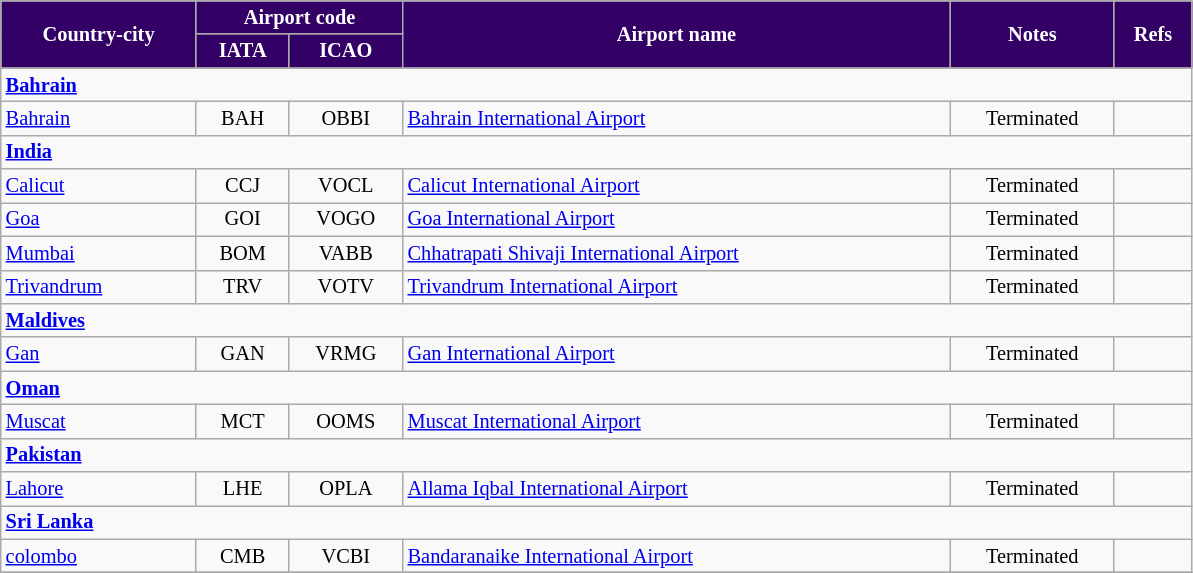<table class="wikitable" style="font-size: 85%" width="795" align=center>
<tr>
<th rowspan="2" style="background:#330066; color:white;">Country-city</th>
<th colspan="2" style="background:#330066; color:white;">Airport code</th>
<th rowspan="2" style="background:#330066; color:white;">Airport name</th>
<th rowspan="2" style="background:#330066; color:white;">Notes</th>
<th rowspan="2" style="background:#330066; color:white;">Refs</th>
</tr>
<tr>
<th style="background:#330066; color:white;">IATA</th>
<th style="background:#330066; color:white;">ICAO</th>
</tr>
<tr>
<td colspan="7"><strong><a href='#'>Bahrain</a></strong></td>
</tr>
<tr>
<td><a href='#'>Bahrain</a></td>
<td align=center>BAH</td>
<td align=center>OBBI</td>
<td><a href='#'>Bahrain International Airport</a></td>
<td align=center>Terminated</td>
<td></td>
</tr>
<tr>
<td colspan="7"><strong><a href='#'>India</a></strong></td>
</tr>
<tr>
<td><a href='#'>Calicut</a></td>
<td align=center>CCJ</td>
<td align=center>VOCL</td>
<td><a href='#'>Calicut International Airport</a></td>
<td align=center>Terminated</td>
<td></td>
</tr>
<tr>
<td><a href='#'>Goa</a></td>
<td align=center>GOI</td>
<td align=center>VOGO</td>
<td><a href='#'>Goa International Airport</a></td>
<td align=center>Terminated</td>
<td></td>
</tr>
<tr>
<td><a href='#'>Mumbai</a></td>
<td align=center>BOM</td>
<td align=center>VABB</td>
<td><a href='#'>Chhatrapati Shivaji International Airport</a></td>
<td align=center>Terminated</td>
<td></td>
</tr>
<tr>
<td><a href='#'>Trivandrum</a></td>
<td align=center>TRV</td>
<td align=center>VOTV</td>
<td><a href='#'>Trivandrum International Airport</a></td>
<td align=center>Terminated</td>
<td></td>
</tr>
<tr>
<td colspan='7'><strong><a href='#'>Maldives</a></strong></td>
</tr>
<tr>
<td><a href='#'>Gan</a></td>
<td align=center>GAN</td>
<td align=center>VRMG</td>
<td><a href='#'>Gan International Airport</a></td>
<td align=center>Terminated</td>
<td></td>
</tr>
<tr>
<td colspan="7"><strong><a href='#'>Oman</a></strong></td>
</tr>
<tr>
<td><a href='#'>Muscat</a></td>
<td align=center>MCT</td>
<td align=center>OOMS</td>
<td><a href='#'>Muscat International Airport</a></td>
<td align=center>Terminated</td>
<td></td>
</tr>
<tr>
<td colspan="7"><strong><a href='#'>Pakistan</a></strong></td>
</tr>
<tr>
<td><a href='#'>Lahore</a></td>
<td align=center>LHE</td>
<td align=center>OPLA</td>
<td><a href='#'>Allama Iqbal International Airport</a></td>
<td align=center>Terminated</td>
<td></td>
</tr>
<tr>
<td colspan="7"><strong><a href='#'>Sri Lanka</a></strong></td>
</tr>
<tr>
<td><a href='#'>colombo</a></td>
<td align=center>CMB</td>
<td align=center>VCBI</td>
<td><a href='#'>Bandaranaike International Airport</a></td>
<td align=center>Terminated</td>
<td></td>
</tr>
<tr>
</tr>
</table>
